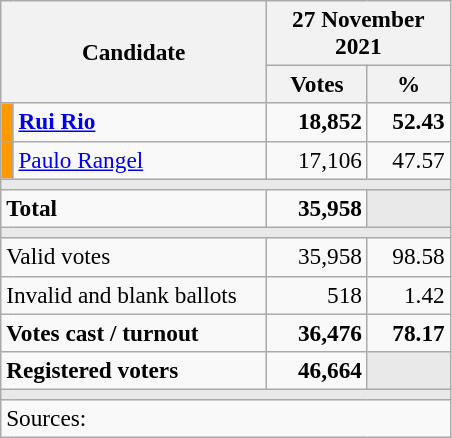<table class="wikitable" style="text-align:right; font-size:97%;">
<tr>
<th rowspan="2" colspan="2" width="170">Candidate</th>
<th colspan="2">27 November 2021</th>
</tr>
<tr>
<th width="60">Votes</th>
<th width="48">%</th>
</tr>
<tr>
<td width="1" style="color:inherit;background:#FF9900"></td>
<td align="left"><strong><a href='#'>Rui Rio</a></strong></td>
<td><strong>18,852</strong></td>
<td><strong>52.43</strong></td>
</tr>
<tr>
<td style="color:inherit;background:#FF9900"></td>
<td align="left"><a href='#'>Paulo Rangel</a></td>
<td>17,106</td>
<td>47.57</td>
</tr>
<tr>
<td colspan="4" bgcolor="#E9E9E9"></td>
</tr>
<tr style="font-weight:bold;">
<td align="left" colspan="2">Total</td>
<td>35,958</td>
<td bgcolor="#E9E9E9"></td>
</tr>
<tr>
<td colspan="4" bgcolor="#E9E9E9"></td>
</tr>
<tr>
<td align="left" colspan="2">Valid votes</td>
<td>35,958</td>
<td>98.58</td>
</tr>
<tr>
<td align="left" colspan="2">Invalid and blank ballots</td>
<td>518</td>
<td>1.42</td>
</tr>
<tr style="font-weight:bold;">
<td align="left" colspan="2">Votes cast / turnout</td>
<td>36,476</td>
<td>78.17</td>
</tr>
<tr style="font-weight:bold;">
<td align="left" colspan="2">Registered voters</td>
<td>46,664</td>
<td bgcolor="#E9E9E9"></td>
</tr>
<tr>
<td colspan="4" bgcolor="#E9E9E9"></td>
</tr>
<tr>
<td align="left" colspan="6">Sources: </td>
</tr>
</table>
